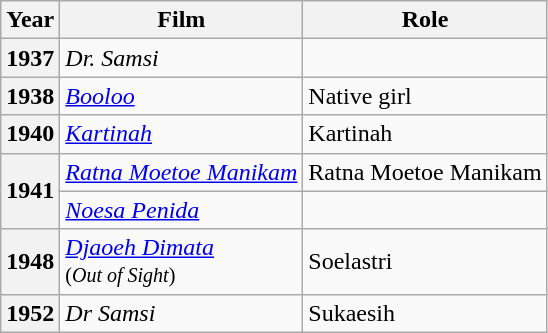<table class="wikitable sortable">
<tr>
<th scope="col">Year</th>
<th scope="col">Film</th>
<th scope="col">Role</th>
</tr>
<tr>
<th scope="row">1937</th>
<td><em>Dr. Samsi</em></td>
<td></td>
</tr>
<tr>
<th scope="row">1938</th>
<td><em><a href='#'>Booloo</a></em></td>
<td>Native girl</td>
</tr>
<tr>
<th scope="row">1940</th>
<td><em><a href='#'>Kartinah</a></em></td>
<td>Kartinah</td>
</tr>
<tr>
<th rowspan="2" scope="row">1941</th>
<td><em><a href='#'>Ratna Moetoe Manikam</a></em></td>
<td>Ratna Moetoe Manikam</td>
</tr>
<tr>
<td><em><a href='#'>Noesa Penida</a></em></td>
<td></td>
</tr>
<tr>
<th scope="row">1948</th>
<td><em><a href='#'>Djaoeh Dimata</a></em> <br> <small>(<em>Out of Sight</em>)</small></td>
<td>Soelastri</td>
</tr>
<tr>
<th scope="row">1952</th>
<td><em>Dr Samsi</em></td>
<td>Sukaesih</td>
</tr>
</table>
